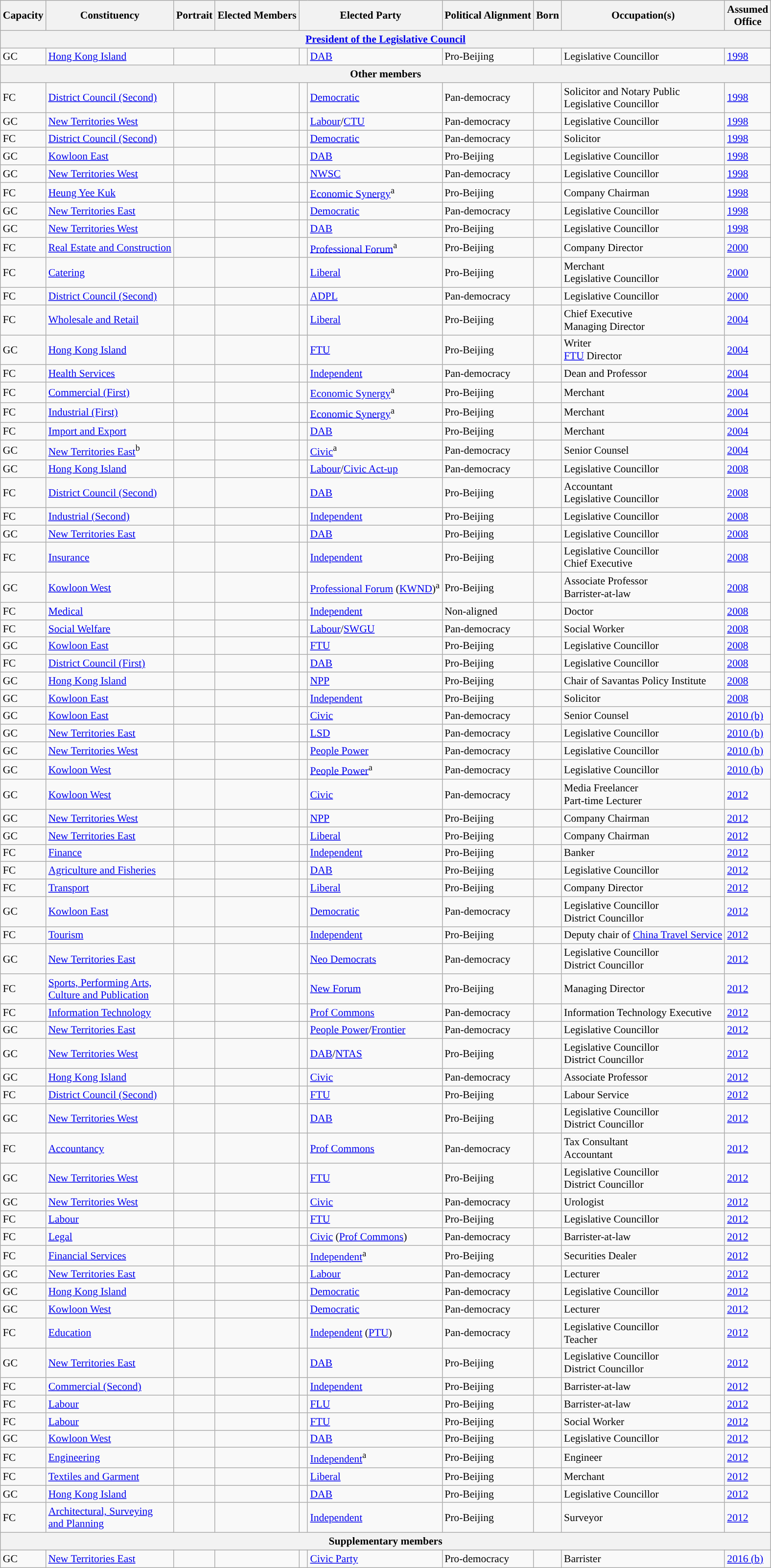<table class="wikitable sortable" style="font-size:90%;">
<tr>
<th>Capacity</th>
<th>Constituency</th>
<th>Portrait</th>
<th>Elected Members</th>
<th colspan=2>Elected Party</th>
<th>Political Alignment</th>
<th>Born</th>
<th>Occupation(s)</th>
<th>Assumed<br>Office</th>
</tr>
<tr>
<th colspan=10><a href='#'>President of the Legislative Council</a></th>
</tr>
<tr>
<td>GC</td>
<td><a href='#'>Hong Kong Island</a></td>
<td></td>
<td></td>
<td width=5px></td>
<td><a href='#'>DAB</a></td>
<td>Pro-Beijing</td>
<td></td>
<td>Legislative Councillor</td>
<td><a href='#'>1998</a></td>
</tr>
<tr>
<th colspan=10>Other members</th>
</tr>
<tr>
<td>FC</td>
<td><a href='#'>District Council (Second)</a></td>
<td></td>
<td></td>
<td style="color:inherit;background:"></td>
<td><a href='#'>Democratic</a></td>
<td>Pan-democracy</td>
<td></td>
<td>Solicitor and Notary Public<br>Legislative Councillor</td>
<td><a href='#'>1998</a></td>
</tr>
<tr>
<td>GC</td>
<td><a href='#'>New Territories West</a></td>
<td></td>
<td></td>
<td style="color:inherit;background:"></td>
<td><a href='#'>Labour</a>/<a href='#'>CTU</a></td>
<td>Pan-democracy</td>
<td></td>
<td>Legislative Councillor</td>
<td><a href='#'>1998</a></td>
</tr>
<tr>
<td>FC</td>
<td><a href='#'>District Council (Second)</a></td>
<td></td>
<td></td>
<td style="color:inherit;background:"></td>
<td><a href='#'>Democratic</a></td>
<td>Pan-democracy</td>
<td></td>
<td>Solicitor</td>
<td><a href='#'>1998</a></td>
</tr>
<tr>
<td>GC</td>
<td><a href='#'>Kowloon East</a></td>
<td></td>
<td></td>
<td style="color:inherit;background:"></td>
<td><a href='#'>DAB</a></td>
<td>Pro-Beijing</td>
<td></td>
<td>Legislative Councillor</td>
<td><a href='#'>1998</a></td>
</tr>
<tr>
<td>GC</td>
<td><a href='#'>New Territories West</a></td>
<td></td>
<td></td>
<td style="color:inherit;background:"></td>
<td><a href='#'>NWSC</a></td>
<td>Pan-democracy</td>
<td></td>
<td>Legislative Councillor</td>
<td><a href='#'>1998</a></td>
</tr>
<tr>
<td>FC</td>
<td><a href='#'>Heung Yee Kuk</a></td>
<td></td>
<td></td>
<td style="color:inherit;background:"></td>
<td><a href='#'>Economic Synergy</a><sup>a</sup></td>
<td>Pro-Beijing</td>
<td></td>
<td>Company Chairman</td>
<td><a href='#'>1998</a></td>
</tr>
<tr>
<td>GC</td>
<td><a href='#'>New Territories East</a></td>
<td></td>
<td></td>
<td style="color:inherit;background:"></td>
<td><a href='#'>Democratic</a></td>
<td>Pan-democracy</td>
<td></td>
<td>Legislative Councillor</td>
<td><a href='#'>1998</a></td>
</tr>
<tr>
<td>GC</td>
<td><a href='#'>New Territories West</a></td>
<td></td>
<td></td>
<td style="color:inherit;background:"></td>
<td><a href='#'>DAB</a></td>
<td>Pro-Beijing</td>
<td></td>
<td>Legislative Councillor</td>
<td><a href='#'>1998</a></td>
</tr>
<tr>
<td>FC</td>
<td><a href='#'>Real Estate and Construction</a></td>
<td></td>
<td></td>
<td style="color:inherit;background:"></td>
<td><a href='#'>Professional Forum</a><sup>a</sup></td>
<td>Pro-Beijing</td>
<td></td>
<td>Company Director</td>
<td><a href='#'>2000</a></td>
</tr>
<tr>
<td>FC</td>
<td><a href='#'>Catering</a></td>
<td></td>
<td></td>
<td style="color:inherit;background:"></td>
<td><a href='#'>Liberal</a></td>
<td>Pro-Beijing</td>
<td></td>
<td>Merchant<br>Legislative Councillor</td>
<td><a href='#'>2000</a></td>
</tr>
<tr>
<td>FC</td>
<td><a href='#'>District Council (Second)</a></td>
<td></td>
<td></td>
<td style="color:inherit;background:"></td>
<td><a href='#'>ADPL</a></td>
<td>Pan-democracy</td>
<td></td>
<td>Legislative Councillor</td>
<td><a href='#'>2000</a></td>
</tr>
<tr>
<td>FC</td>
<td><a href='#'>Wholesale and Retail</a></td>
<td></td>
<td></td>
<td style="color:inherit;background:"></td>
<td><a href='#'>Liberal</a></td>
<td>Pro-Beijing</td>
<td></td>
<td>Chief Executive<br>Managing Director</td>
<td><a href='#'>2004</a></td>
</tr>
<tr>
<td>GC</td>
<td><a href='#'>Hong Kong Island</a></td>
<td></td>
<td></td>
<td style="color:inherit;background:"></td>
<td><a href='#'>FTU</a></td>
<td>Pro-Beijing</td>
<td></td>
<td>Writer<br><a href='#'>FTU</a> Director</td>
<td><a href='#'>2004</a></td>
</tr>
<tr>
<td>FC</td>
<td><a href='#'>Health Services</a></td>
<td></td>
<td></td>
<td style="color:inherit;background:"></td>
<td><a href='#'>Independent</a></td>
<td>Pan-democracy</td>
<td></td>
<td>Dean and Professor</td>
<td><a href='#'>2004</a></td>
</tr>
<tr>
<td>FC</td>
<td><a href='#'>Commercial (First)</a></td>
<td></td>
<td></td>
<td style="color:inherit;background:"></td>
<td><a href='#'>Economic Synergy</a><sup>a</sup></td>
<td>Pro-Beijing</td>
<td></td>
<td>Merchant</td>
<td><a href='#'>2004</a></td>
</tr>
<tr>
<td>FC</td>
<td><a href='#'>Industrial (First)</a></td>
<td></td>
<td></td>
<td style="color:inherit;background:"></td>
<td><a href='#'>Economic Synergy</a><sup>a</sup></td>
<td>Pro-Beijing</td>
<td></td>
<td>Merchant</td>
<td><a href='#'>2004</a></td>
</tr>
<tr>
<td>FC</td>
<td><a href='#'>Import and Export</a></td>
<td></td>
<td></td>
<td style="color:inherit;background:"></td>
<td><a href='#'>DAB</a></td>
<td>Pro-Beijing</td>
<td></td>
<td>Merchant</td>
<td><a href='#'>2004</a></td>
</tr>
<tr>
<td>GC</td>
<td><a href='#'>New Territories East</a><sup>b</sup></td>
<td></td>
<td><em></em></td>
<td style="color:inherit;background:"></td>
<td><a href='#'>Civic</a><sup>a</sup></td>
<td>Pan-democracy</td>
<td></td>
<td>Senior Counsel</td>
<td><a href='#'>2004</a></td>
</tr>
<tr>
<td>GC</td>
<td><a href='#'>Hong Kong Island</a></td>
<td></td>
<td></td>
<td style="color:inherit;background:"></td>
<td><a href='#'>Labour</a>/<a href='#'>Civic Act-up</a></td>
<td>Pan-democracy</td>
<td></td>
<td>Legislative Councillor</td>
<td><a href='#'>2008</a></td>
</tr>
<tr>
<td>FC</td>
<td><a href='#'>District Council (Second)</a></td>
<td></td>
<td></td>
<td style="color:inherit;background:"></td>
<td><a href='#'>DAB</a></td>
<td>Pro-Beijing</td>
<td></td>
<td>Accountant<br>Legislative Councillor</td>
<td><a href='#'>2008</a></td>
</tr>
<tr>
<td>FC</td>
<td><a href='#'>Industrial (Second)</a></td>
<td></td>
<td></td>
<td style="color:inherit;background:"></td>
<td><a href='#'>Independent</a></td>
<td>Pro-Beijing</td>
<td></td>
<td>Legislative Councillor</td>
<td><a href='#'>2008</a></td>
</tr>
<tr>
<td>GC</td>
<td><a href='#'>New Territories East</a></td>
<td></td>
<td></td>
<td style="color:inherit;background:"></td>
<td><a href='#'>DAB</a></td>
<td>Pro-Beijing</td>
<td></td>
<td>Legislative Councillor</td>
<td><a href='#'>2008</a></td>
</tr>
<tr>
<td>FC</td>
<td><a href='#'>Insurance</a></td>
<td></td>
<td></td>
<td style="color:inherit;background:"></td>
<td><a href='#'>Independent</a></td>
<td>Pro-Beijing</td>
<td></td>
<td>Legislative Councillor<br>Chief Executive</td>
<td><a href='#'>2008</a></td>
</tr>
<tr>
<td>GC</td>
<td><a href='#'>Kowloon West</a></td>
<td></td>
<td></td>
<td style="color:inherit;background:"></td>
<td><a href='#'>Professional Forum</a> (<a href='#'>KWND</a>)<sup>a</sup></td>
<td>Pro-Beijing</td>
<td></td>
<td>Associate Professor<br>Barrister-at-law</td>
<td><a href='#'>2008</a></td>
</tr>
<tr>
<td>FC</td>
<td><a href='#'>Medical</a></td>
<td></td>
<td></td>
<td style="color:inherit;background:"></td>
<td><a href='#'>Independent</a></td>
<td>Non-aligned</td>
<td></td>
<td>Doctor</td>
<td><a href='#'>2008</a></td>
</tr>
<tr>
<td>FC</td>
<td><a href='#'>Social Welfare</a></td>
<td></td>
<td></td>
<td style="color:inherit;background:"></td>
<td><a href='#'>Labour</a>/<a href='#'>SWGU</a></td>
<td>Pan-democracy</td>
<td></td>
<td>Social Worker</td>
<td><a href='#'>2008</a></td>
</tr>
<tr>
<td>GC</td>
<td><a href='#'>Kowloon East</a></td>
<td></td>
<td></td>
<td style="color:inherit;background:"></td>
<td><a href='#'>FTU</a></td>
<td>Pro-Beijing</td>
<td></td>
<td>Legislative Councillor</td>
<td><a href='#'>2008</a></td>
</tr>
<tr>
<td>FC</td>
<td><a href='#'>District Council (First)</a></td>
<td></td>
<td></td>
<td style="color:inherit;background:"></td>
<td><a href='#'>DAB</a></td>
<td>Pro-Beijing</td>
<td></td>
<td>Legislative Councillor</td>
<td><a href='#'>2008</a></td>
</tr>
<tr>
<td>GC</td>
<td><a href='#'>Hong Kong Island</a></td>
<td></td>
<td></td>
<td style="color:inherit;background:"></td>
<td><a href='#'>NPP</a></td>
<td>Pro-Beijing</td>
<td></td>
<td>Chair of Savantas Policy Institute</td>
<td><a href='#'>2008</a></td>
</tr>
<tr>
<td>GC</td>
<td><a href='#'>Kowloon East</a></td>
<td></td>
<td></td>
<td style="color:inherit;background:"></td>
<td><a href='#'>Independent</a></td>
<td>Pro-Beijing</td>
<td></td>
<td>Solicitor</td>
<td><a href='#'>2008</a></td>
</tr>
<tr>
<td>GC</td>
<td><a href='#'>Kowloon East</a></td>
<td></td>
<td></td>
<td style="color:inherit;background:"></td>
<td><a href='#'>Civic</a></td>
<td>Pan-democracy</td>
<td></td>
<td>Senior Counsel</td>
<td><a href='#'>2010 (b)</a></td>
</tr>
<tr>
<td>GC</td>
<td><a href='#'>New Territories East</a></td>
<td></td>
<td></td>
<td style="color:inherit;background:"></td>
<td><a href='#'>LSD</a></td>
<td>Pan-democracy</td>
<td></td>
<td>Legislative Councillor</td>
<td><a href='#'>2010 (b)</a></td>
</tr>
<tr>
<td>GC</td>
<td><a href='#'>New Territories West</a></td>
<td></td>
<td></td>
<td style="color:inherit;background:"></td>
<td><a href='#'>People Power</a></td>
<td>Pan-democracy</td>
<td></td>
<td>Legislative Councillor</td>
<td><a href='#'>2010 (b)</a></td>
</tr>
<tr>
<td>GC</td>
<td><a href='#'>Kowloon West</a></td>
<td></td>
<td></td>
<td style="color:inherit;background:"></td>
<td><a href='#'>People Power</a><sup>a</sup></td>
<td>Pan-democracy</td>
<td></td>
<td>Legislative Councillor</td>
<td><a href='#'>2010 (b)</a></td>
</tr>
<tr>
<td>GC</td>
<td><a href='#'>Kowloon West</a></td>
<td></td>
<td></td>
<td style="color:inherit;background:"></td>
<td><a href='#'>Civic</a></td>
<td>Pan-democracy</td>
<td></td>
<td>Media Freelancer<br>Part-time Lecturer</td>
<td><a href='#'>2012</a></td>
</tr>
<tr>
<td>GC</td>
<td><a href='#'>New Territories West</a></td>
<td></td>
<td></td>
<td style="color:inherit;background:"></td>
<td><a href='#'>NPP</a></td>
<td>Pro-Beijing</td>
<td></td>
<td>Company Chairman</td>
<td><a href='#'>2012</a></td>
</tr>
<tr>
<td>GC</td>
<td><a href='#'>New Territories East</a></td>
<td></td>
<td></td>
<td style="color:inherit;background:"></td>
<td><a href='#'>Liberal</a></td>
<td>Pro-Beijing</td>
<td></td>
<td>Company Chairman</td>
<td><a href='#'>2012</a></td>
</tr>
<tr>
<td>FC</td>
<td><a href='#'>Finance</a></td>
<td></td>
<td></td>
<td style="color:inherit;background:"></td>
<td><a href='#'>Independent</a></td>
<td>Pro-Beijing</td>
<td></td>
<td>Banker</td>
<td><a href='#'>2012</a></td>
</tr>
<tr>
<td>FC</td>
<td><a href='#'>Agriculture and Fisheries</a></td>
<td></td>
<td></td>
<td style="color:inherit;background:"></td>
<td><a href='#'>DAB</a></td>
<td>Pro-Beijing</td>
<td></td>
<td>Legislative Councillor</td>
<td><a href='#'>2012</a></td>
</tr>
<tr>
<td>FC</td>
<td><a href='#'>Transport</a></td>
<td></td>
<td></td>
<td style="color:inherit;background:"></td>
<td><a href='#'>Liberal</a></td>
<td>Pro-Beijing</td>
<td></td>
<td>Company Director</td>
<td><a href='#'>2012</a></td>
</tr>
<tr>
<td>GC</td>
<td><a href='#'>Kowloon East</a></td>
<td></td>
<td></td>
<td style="color:inherit;background:"></td>
<td><a href='#'>Democratic</a></td>
<td>Pan-democracy</td>
<td></td>
<td>Legislative Councillor<br>District Councillor</td>
<td><a href='#'>2012</a></td>
</tr>
<tr>
<td>FC</td>
<td><a href='#'>Tourism</a></td>
<td></td>
<td></td>
<td style="color:inherit;background:"></td>
<td><a href='#'>Independent</a></td>
<td>Pro-Beijing</td>
<td></td>
<td>Deputy chair of <a href='#'>China Travel Service</a></td>
<td><a href='#'>2012</a></td>
</tr>
<tr>
<td>GC</td>
<td><a href='#'>New Territories East</a></td>
<td></td>
<td></td>
<td style="color:inherit;background:"></td>
<td><a href='#'>Neo Democrats</a></td>
<td>Pan-democracy</td>
<td></td>
<td>Legislative Councillor<br>District Councillor</td>
<td><a href='#'>2012</a></td>
</tr>
<tr>
<td>FC</td>
<td><a href='#'>Sports, Performing Arts,<br>Culture and Publication</a></td>
<td></td>
<td></td>
<td style="color:inherit;background:"></td>
<td><a href='#'>New Forum</a></td>
<td>Pro-Beijing</td>
<td></td>
<td>Managing Director</td>
<td><a href='#'>2012</a></td>
</tr>
<tr>
<td>FC</td>
<td><a href='#'>Information Technology</a></td>
<td></td>
<td></td>
<td style="color:inherit;background:"></td>
<td><a href='#'>Prof Commons</a></td>
<td>Pan-democracy</td>
<td></td>
<td>Information Technology Executive</td>
<td><a href='#'>2012</a></td>
</tr>
<tr>
<td>GC</td>
<td><a href='#'>New Territories East</a></td>
<td></td>
<td></td>
<td style="color:inherit;background:"></td>
<td><a href='#'>People Power</a>/<a href='#'>Frontier</a></td>
<td>Pan-democracy</td>
<td></td>
<td>Legislative Councillor</td>
<td><a href='#'>2012</a></td>
</tr>
<tr>
<td>GC</td>
<td><a href='#'>New Territories West</a></td>
<td></td>
<td></td>
<td style="color:inherit;background:"></td>
<td><a href='#'>DAB</a>/<a href='#'>NTAS</a></td>
<td>Pro-Beijing</td>
<td></td>
<td>Legislative Councillor<br>District Councillor</td>
<td><a href='#'>2012</a></td>
</tr>
<tr>
<td>GC</td>
<td><a href='#'>Hong Kong Island</a></td>
<td></td>
<td></td>
<td style="color:inherit;background:"></td>
<td><a href='#'>Civic</a></td>
<td>Pan-democracy</td>
<td></td>
<td>Associate Professor</td>
<td><a href='#'>2012</a></td>
</tr>
<tr>
<td>FC</td>
<td><a href='#'>District Council (Second)</a></td>
<td></td>
<td></td>
<td style="color:inherit;background:"></td>
<td><a href='#'>FTU</a></td>
<td>Pro-Beijing</td>
<td></td>
<td>Labour Service</td>
<td><a href='#'>2012</a></td>
</tr>
<tr>
<td>GC</td>
<td><a href='#'>New Territories West</a></td>
<td></td>
<td></td>
<td style="color:inherit;background:"></td>
<td><a href='#'>DAB</a></td>
<td>Pro-Beijing</td>
<td></td>
<td>Legislative Councillor<br>District Councillor</td>
<td><a href='#'>2012</a></td>
</tr>
<tr>
<td>FC</td>
<td><a href='#'>Accountancy</a></td>
<td></td>
<td></td>
<td style="color:inherit;background:"></td>
<td><a href='#'>Prof Commons</a></td>
<td>Pan-democracy</td>
<td></td>
<td>Tax Consultant<br>Accountant</td>
<td><a href='#'>2012</a></td>
</tr>
<tr>
<td>GC</td>
<td><a href='#'>New Territories West</a></td>
<td></td>
<td></td>
<td style="color:inherit;background:"></td>
<td><a href='#'>FTU</a></td>
<td>Pro-Beijing</td>
<td></td>
<td>Legislative Councillor<br>District Councillor</td>
<td><a href='#'>2012</a></td>
</tr>
<tr>
<td>GC</td>
<td><a href='#'>New Territories West</a></td>
<td></td>
<td></td>
<td style="color:inherit;background:"></td>
<td><a href='#'>Civic</a></td>
<td>Pan-democracy</td>
<td></td>
<td>Urologist</td>
<td><a href='#'>2012</a></td>
</tr>
<tr>
<td>FC</td>
<td><a href='#'>Labour</a></td>
<td></td>
<td></td>
<td style="color:inherit;background:"></td>
<td><a href='#'>FTU</a></td>
<td>Pro-Beijing</td>
<td></td>
<td>Legislative Councillor</td>
<td><a href='#'>2012</a></td>
</tr>
<tr>
<td>FC</td>
<td><a href='#'>Legal</a></td>
<td></td>
<td></td>
<td style="color:inherit;background:"></td>
<td><a href='#'>Civic</a> (<a href='#'>Prof Commons</a>)</td>
<td>Pan-democracy</td>
<td></td>
<td>Barrister-at-law</td>
<td><a href='#'>2012</a></td>
</tr>
<tr>
<td>FC</td>
<td><a href='#'>Financial Services</a></td>
<td></td>
<td></td>
<td style="color:inherit;background:"></td>
<td><a href='#'>Independent</a><sup>a</sup></td>
<td>Pro-Beijing</td>
<td></td>
<td>Securities Dealer</td>
<td><a href='#'>2012</a></td>
</tr>
<tr>
<td>GC</td>
<td><a href='#'>New Territories East</a></td>
<td></td>
<td></td>
<td style="color:inherit;background:"></td>
<td><a href='#'>Labour</a></td>
<td>Pan-democracy</td>
<td></td>
<td>Lecturer</td>
<td><a href='#'>2012</a></td>
</tr>
<tr>
<td>GC</td>
<td><a href='#'>Hong Kong Island</a></td>
<td></td>
<td></td>
<td style="color:inherit;background:"></td>
<td><a href='#'>Democratic</a></td>
<td>Pan-democracy</td>
<td></td>
<td>Legislative Councillor</td>
<td><a href='#'>2012</a></td>
</tr>
<tr>
<td>GC</td>
<td><a href='#'>Kowloon West</a></td>
<td></td>
<td></td>
<td style="color:inherit;background:"></td>
<td><a href='#'>Democratic</a></td>
<td>Pan-democracy</td>
<td></td>
<td>Lecturer</td>
<td><a href='#'>2012</a></td>
</tr>
<tr>
<td>FC</td>
<td><a href='#'>Education</a></td>
<td></td>
<td></td>
<td style="color:inherit;background:"></td>
<td><a href='#'>Independent</a> (<a href='#'>PTU</a>)</td>
<td>Pan-democracy</td>
<td></td>
<td>Legislative Councillor<br>Teacher</td>
<td><a href='#'>2012</a></td>
</tr>
<tr>
<td>GC</td>
<td><a href='#'>New Territories East</a></td>
<td></td>
<td></td>
<td style="color:inherit;background:"></td>
<td><a href='#'>DAB</a></td>
<td>Pro-Beijing</td>
<td></td>
<td>Legislative Councillor<br>District Councillor</td>
<td><a href='#'>2012</a></td>
</tr>
<tr>
<td>FC</td>
<td><a href='#'>Commercial (Second)</a></td>
<td></td>
<td></td>
<td style="color:inherit;background:"></td>
<td><a href='#'>Independent</a></td>
<td>Pro-Beijing</td>
<td></td>
<td>Barrister-at-law</td>
<td><a href='#'>2012</a></td>
</tr>
<tr>
<td>FC</td>
<td><a href='#'>Labour</a></td>
<td></td>
<td></td>
<td style="color:inherit;background:"></td>
<td><a href='#'>FLU</a></td>
<td>Pro-Beijing</td>
<td></td>
<td>Barrister-at-law</td>
<td><a href='#'>2012</a></td>
</tr>
<tr>
<td>FC</td>
<td><a href='#'>Labour</a></td>
<td></td>
<td></td>
<td style="color:inherit;background:"></td>
<td><a href='#'>FTU</a></td>
<td>Pro-Beijing</td>
<td></td>
<td>Social Worker</td>
<td><a href='#'>2012</a></td>
</tr>
<tr>
<td>GC</td>
<td><a href='#'>Kowloon West</a></td>
<td></td>
<td></td>
<td style="color:inherit;background:"></td>
<td><a href='#'>DAB</a></td>
<td>Pro-Beijing</td>
<td></td>
<td>Legislative Councillor</td>
<td><a href='#'>2012</a></td>
</tr>
<tr>
<td>FC</td>
<td><a href='#'>Engineering</a></td>
<td></td>
<td></td>
<td style="color:inherit;background:"></td>
<td><a href='#'>Independent</a><sup>a</sup></td>
<td>Pro-Beijing</td>
<td></td>
<td>Engineer</td>
<td><a href='#'>2012</a></td>
</tr>
<tr>
<td>FC</td>
<td><a href='#'>Textiles and Garment</a></td>
<td></td>
<td></td>
<td style="color:inherit;background:"></td>
<td><a href='#'>Liberal</a></td>
<td>Pro-Beijing</td>
<td></td>
<td>Merchant</td>
<td><a href='#'>2012</a></td>
</tr>
<tr>
<td>GC</td>
<td><a href='#'>Hong Kong Island</a></td>
<td></td>
<td></td>
<td style="color:inherit;background:"></td>
<td><a href='#'>DAB</a></td>
<td>Pro-Beijing</td>
<td></td>
<td>Legislative Councillor</td>
<td><a href='#'>2012</a></td>
</tr>
<tr>
<td>FC</td>
<td><a href='#'>Architectural, Surveying<br>and Planning</a></td>
<td></td>
<td></td>
<td style="color:inherit;background:"></td>
<td><a href='#'>Independent</a></td>
<td>Pro-Beijing</td>
<td></td>
<td>Surveyor</td>
<td><a href='#'>2012</a></td>
</tr>
<tr>
<th colspan=10>Supplementary members</th>
</tr>
<tr>
<td>GC</td>
<td><a href='#'>New Territories East</a></td>
<td></td>
<td></td>
<td style="color:inherit;background:"></td>
<td><a href='#'>Civic Party</a></td>
<td>Pro-democracy</td>
<td></td>
<td>Barrister</td>
<td><a href='#'>2016 (b)</a></td>
</tr>
</table>
